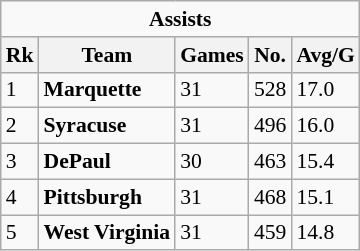<table class="wikitable" style="white-space:nowrap; font-size:90%;">
<tr>
<td colspan=5 style="text-align:center;"><strong>Assists</strong></td>
</tr>
<tr>
<th>Rk</th>
<th>Team</th>
<th>Games</th>
<th>No.</th>
<th>Avg/G</th>
</tr>
<tr>
<td>1</td>
<td><strong>Marquette</strong></td>
<td>31</td>
<td>528</td>
<td>17.0</td>
</tr>
<tr>
<td>2</td>
<td><strong>Syracuse</strong></td>
<td>31</td>
<td>496</td>
<td>16.0</td>
</tr>
<tr>
<td>3</td>
<td><strong>DePaul</strong></td>
<td>30</td>
<td>463</td>
<td>15.4</td>
</tr>
<tr>
<td>4</td>
<td><strong>Pittsburgh</strong></td>
<td>31</td>
<td>468</td>
<td>15.1</td>
</tr>
<tr>
<td>5</td>
<td><strong>West Virginia</strong></td>
<td>31</td>
<td>459</td>
<td>14.8</td>
</tr>
</table>
